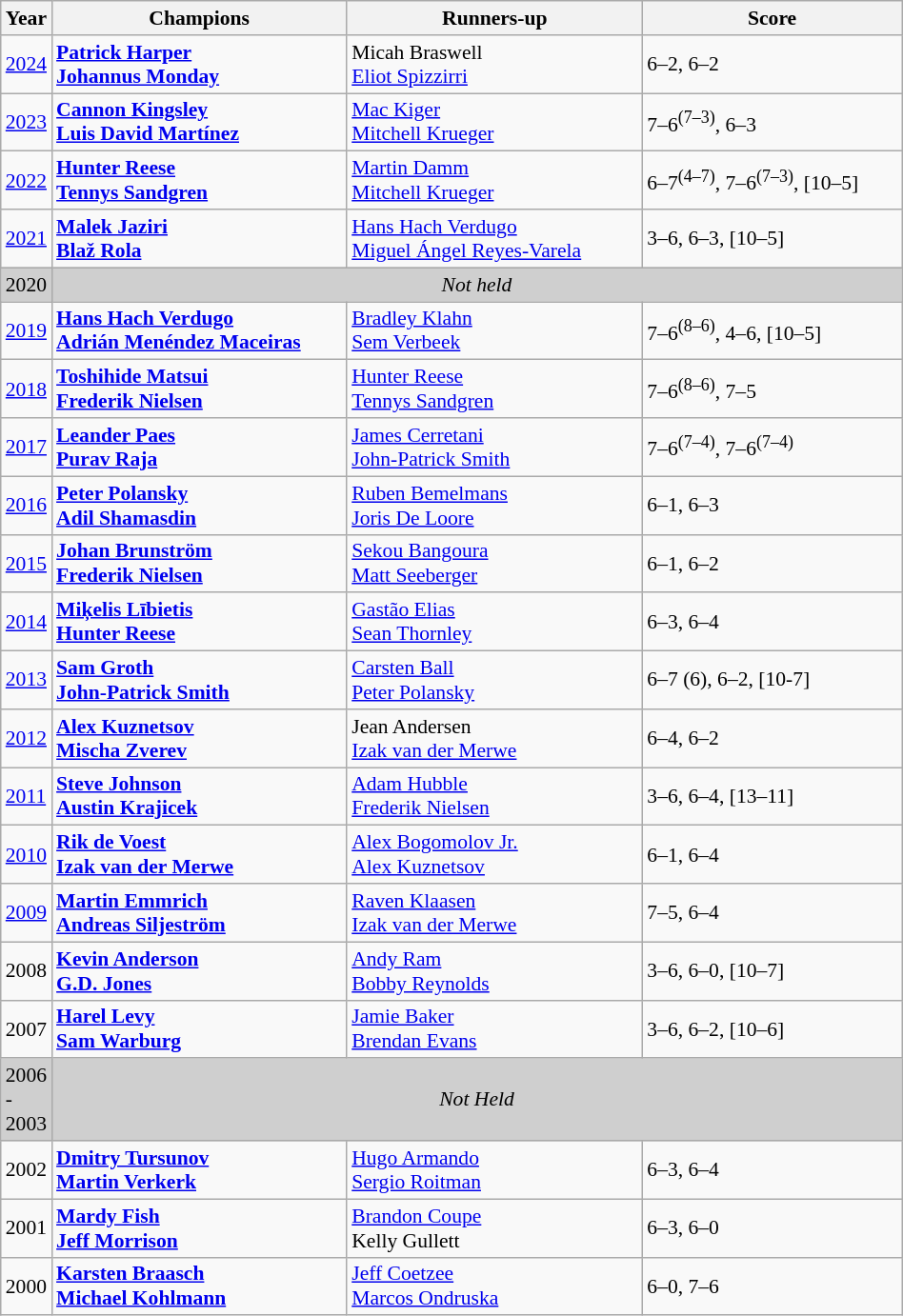<table class="wikitable" style="font-size:90%">
<tr>
<th>Year</th>
<th width="200">Champions</th>
<th width="200">Runners-up</th>
<th width="175">Score</th>
</tr>
<tr>
<td><a href='#'>2024</a></td>
<td> <strong><a href='#'>Patrick Harper</a></strong> <br>  <strong><a href='#'>Johannus Monday</a></strong></td>
<td> Micah Braswell <br>  <a href='#'>Eliot Spizzirri</a></td>
<td>6–2, 6–2</td>
</tr>
<tr>
<td><a href='#'>2023</a></td>
<td> <strong><a href='#'>Cannon Kingsley</a></strong> <br>  <strong><a href='#'>Luis David Martínez</a></strong></td>
<td> <a href='#'>Mac Kiger</a> <br>  <a href='#'>Mitchell Krueger</a></td>
<td>7–6<sup>(7–3)</sup>, 6–3</td>
</tr>
<tr>
<td><a href='#'>2022</a></td>
<td> <strong><a href='#'>Hunter Reese</a></strong> <br>  <strong><a href='#'>Tennys Sandgren</a></strong></td>
<td> <a href='#'>Martin Damm</a> <br>  <a href='#'>Mitchell Krueger</a></td>
<td>6–7<sup>(4–7)</sup>, 7–6<sup>(7–3)</sup>, [10–5]</td>
</tr>
<tr>
<td><a href='#'>2021</a></td>
<td> <strong><a href='#'>Malek Jaziri</a></strong> <br>  <strong><a href='#'>Blaž Rola</a></strong></td>
<td> <a href='#'>Hans Hach Verdugo</a> <br>  <a href='#'>Miguel Ángel Reyes-Varela</a></td>
<td>3–6, 6–3, [10–5]</td>
</tr>
<tr>
<td style="background:#cfcfcf">2020</td>
<td colspan=3 align=center style="background:#cfcfcf"><em>Not held</em></td>
</tr>
<tr>
<td><a href='#'>2019</a></td>
<td> <strong><a href='#'>Hans Hach Verdugo</a></strong> <br>  <strong><a href='#'>Adrián Menéndez Maceiras</a></strong></td>
<td> <a href='#'>Bradley Klahn</a> <br>  <a href='#'>Sem Verbeek</a></td>
<td>7–6<sup>(8–6)</sup>, 4–6, [10–5]</td>
</tr>
<tr>
<td><a href='#'>2018</a></td>
<td> <strong><a href='#'>Toshihide Matsui</a></strong> <br>  <strong><a href='#'>Frederik Nielsen</a></strong></td>
<td> <a href='#'>Hunter Reese</a> <br>  <a href='#'>Tennys Sandgren</a></td>
<td>7–6<sup>(8–6)</sup>, 7–5</td>
</tr>
<tr>
<td><a href='#'>2017</a></td>
<td> <strong><a href='#'>Leander Paes</a></strong> <br>  <strong><a href='#'>Purav Raja</a></strong></td>
<td> <a href='#'>James Cerretani</a> <br>  <a href='#'>John-Patrick Smith</a></td>
<td>7–6<sup>(7–4)</sup>, 7–6<sup>(7–4)</sup></td>
</tr>
<tr>
<td><a href='#'>2016</a></td>
<td> <strong><a href='#'>Peter Polansky</a></strong> <br>  <strong><a href='#'>Adil Shamasdin</a></strong></td>
<td> <a href='#'>Ruben Bemelmans</a> <br>  <a href='#'>Joris De Loore</a></td>
<td>6–1, 6–3</td>
</tr>
<tr>
<td><a href='#'>2015</a></td>
<td> <strong><a href='#'>Johan Brunström</a></strong> <br>  <strong><a href='#'>Frederik Nielsen</a></strong></td>
<td> <a href='#'>Sekou Bangoura</a> <br>  <a href='#'>Matt Seeberger</a></td>
<td>6–1, 6–2</td>
</tr>
<tr>
<td><a href='#'>2014</a></td>
<td> <strong><a href='#'>Miķelis Lībietis</a></strong><br> <strong><a href='#'>Hunter Reese</a></strong></td>
<td> <a href='#'>Gastão Elias</a><br> <a href='#'>Sean Thornley</a></td>
<td>6–3, 6–4</td>
</tr>
<tr>
<td><a href='#'>2013</a></td>
<td> <strong><a href='#'>Sam Groth</a></strong><br> <strong><a href='#'>John-Patrick Smith</a></strong></td>
<td> <a href='#'>Carsten Ball</a><br> <a href='#'>Peter Polansky</a></td>
<td>6–7 (6), 6–2, [10-7]</td>
</tr>
<tr>
<td><a href='#'>2012</a></td>
<td> <strong><a href='#'>Alex Kuznetsov</a></strong><br> <strong><a href='#'>Mischa Zverev</a></strong></td>
<td> Jean Andersen<br> <a href='#'>Izak van der Merwe</a></td>
<td>6–4, 6–2</td>
</tr>
<tr>
<td><a href='#'>2011</a></td>
<td> <strong><a href='#'>Steve Johnson</a></strong><br> <strong><a href='#'>Austin Krajicek</a></strong></td>
<td> <a href='#'>Adam Hubble</a><br> <a href='#'>Frederik Nielsen</a></td>
<td>3–6, 6–4, [13–11]</td>
</tr>
<tr>
<td><a href='#'>2010</a></td>
<td> <strong><a href='#'>Rik de Voest</a></strong><br> <strong><a href='#'>Izak van der Merwe</a></strong></td>
<td> <a href='#'>Alex Bogomolov Jr.</a><br> <a href='#'>Alex Kuznetsov</a></td>
<td>6–1, 6–4</td>
</tr>
<tr>
<td><a href='#'>2009</a></td>
<td> <strong><a href='#'>Martin Emmrich</a></strong><br> <strong><a href='#'>Andreas Siljeström</a></strong></td>
<td> <a href='#'>Raven Klaasen</a><br> <a href='#'>Izak van der Merwe</a></td>
<td>7–5, 6–4</td>
</tr>
<tr>
<td>2008</td>
<td> <strong><a href='#'>Kevin Anderson</a></strong><br> <strong><a href='#'>G.D. Jones</a></strong></td>
<td> <a href='#'>Andy Ram</a> <br> <a href='#'>Bobby Reynolds</a></td>
<td>3–6, 6–0, [10–7]</td>
</tr>
<tr>
<td>2007</td>
<td> <strong><a href='#'>Harel Levy</a></strong><br> <strong><a href='#'>Sam Warburg</a></strong></td>
<td> <a href='#'>Jamie Baker</a> <br> <a href='#'>Brendan Evans</a></td>
<td>3–6, 6–2, [10–6]</td>
</tr>
<tr>
<td style="background:#cfcfcf">2006<br>-<br>2003</td>
<td colspan=3 align=center style="background:#cfcfcf"><em>Not Held</em></td>
</tr>
<tr>
<td>2002</td>
<td> <strong><a href='#'>Dmitry Tursunov</a></strong><br> <strong><a href='#'>Martin Verkerk</a></strong></td>
<td> <a href='#'>Hugo Armando</a> <br> <a href='#'>Sergio Roitman</a></td>
<td>6–3, 6–4</td>
</tr>
<tr>
<td>2001</td>
<td> <strong><a href='#'>Mardy Fish</a></strong><br> <strong><a href='#'>Jeff Morrison</a></strong></td>
<td> <a href='#'>Brandon Coupe</a> <br> Kelly Gullett</td>
<td>6–3, 6–0</td>
</tr>
<tr>
<td>2000</td>
<td> <strong><a href='#'>Karsten Braasch</a></strong><br> <strong><a href='#'>Michael Kohlmann</a></strong></td>
<td> <a href='#'>Jeff Coetzee</a> <br> <a href='#'>Marcos Ondruska</a></td>
<td>6–0, 7–6</td>
</tr>
</table>
